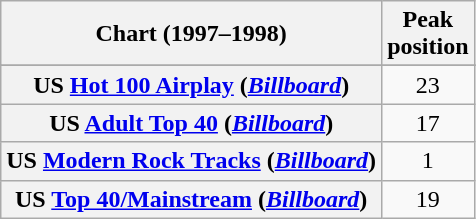<table class="wikitable sortable plainrowheaders" style="text-align:center">
<tr>
<th>Chart (1997–1998)</th>
<th>Peak<br>position</th>
</tr>
<tr>
</tr>
<tr>
</tr>
<tr>
</tr>
<tr>
</tr>
<tr>
</tr>
<tr>
</tr>
<tr>
<th scope="row">US <a href='#'>Hot 100 Airplay</a> (<em><a href='#'>Billboard</a></em>)</th>
<td>23</td>
</tr>
<tr>
<th scope="row">US <a href='#'>Adult Top 40</a> (<em><a href='#'>Billboard</a></em>)</th>
<td>17</td>
</tr>
<tr>
<th scope="row">US <a href='#'>Modern Rock Tracks</a> (<em><a href='#'>Billboard</a></em>)</th>
<td>1</td>
</tr>
<tr>
<th scope="row">US <a href='#'>Top 40/Mainstream</a> (<em><a href='#'>Billboard</a></em>)</th>
<td>19</td>
</tr>
</table>
